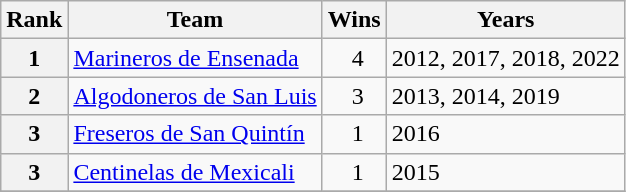<table class="wikitable">
<tr>
<th>Rank</th>
<th>Team</th>
<th>Wins</th>
<th>Years</th>
</tr>
<tr>
<th>1</th>
<td><a href='#'>Marineros de Ensenada</a></td>
<td>    4</td>
<td>2012, 2017, 2018, 2022</td>
</tr>
<tr>
<th>2</th>
<td><a href='#'>Algodoneros de San Luis</a></td>
<td>    3</td>
<td>2013, 2014, 2019</td>
</tr>
<tr>
<th>3</th>
<td><a href='#'>Freseros de San Quintín</a></td>
<td>    1</td>
<td>2016</td>
</tr>
<tr>
<th>3</th>
<td><a href='#'>Centinelas de Mexicali</a></td>
<td>    1</td>
<td>2015</td>
</tr>
<tr>
</tr>
</table>
